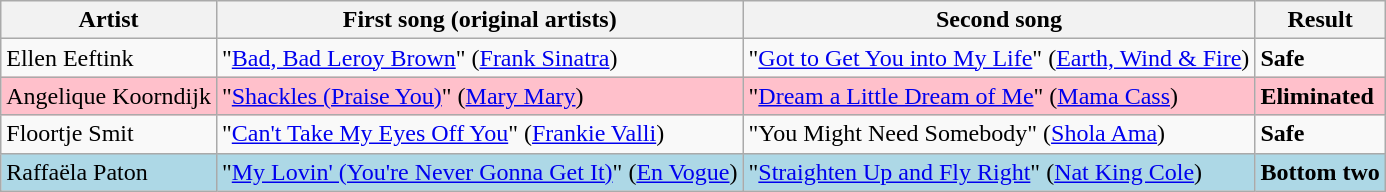<table class=wikitable>
<tr>
<th>Artist</th>
<th>First song (original artists)</th>
<th>Second song</th>
<th>Result</th>
</tr>
<tr>
<td>Ellen Eeftink</td>
<td>"<a href='#'>Bad, Bad Leroy Brown</a>" (<a href='#'>Frank Sinatra</a>)</td>
<td>"<a href='#'>Got to Get You into My Life</a>" (<a href='#'>Earth, Wind & Fire</a>)</td>
<td><strong>Safe</strong></td>
</tr>
<tr style="background:pink;">
<td>Angelique Koorndijk</td>
<td>"<a href='#'>Shackles (Praise You)</a>" (<a href='#'>Mary Mary</a>)</td>
<td>"<a href='#'>Dream a Little Dream of Me</a>" (<a href='#'>Mama Cass</a>)</td>
<td><strong>Eliminated</strong></td>
</tr>
<tr>
<td>Floortje Smit</td>
<td>"<a href='#'>Can't Take My Eyes Off You</a>" (<a href='#'>Frankie Valli</a>)</td>
<td>"You Might Need Somebody" (<a href='#'>Shola Ama</a>)</td>
<td><strong>Safe</strong></td>
</tr>
<tr style="background:lightblue;">
<td>Raffaëla Paton</td>
<td>"<a href='#'>My Lovin' (You're Never Gonna Get It)</a>" (<a href='#'>En Vogue</a>)</td>
<td>"<a href='#'>Straighten Up and Fly Right</a>" (<a href='#'>Nat King Cole</a>)</td>
<td><strong>Bottom two</strong></td>
</tr>
</table>
